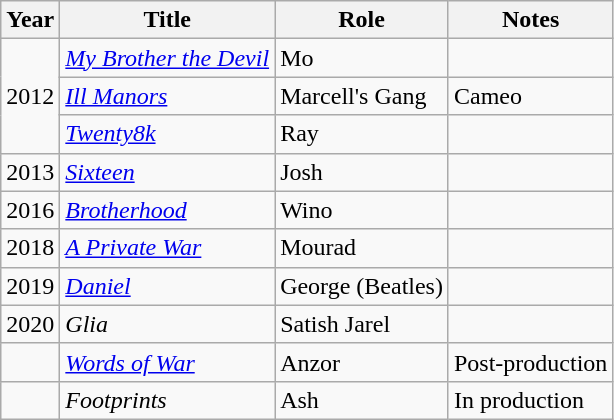<table class="wikitable sortable">
<tr>
<th>Year</th>
<th>Title</th>
<th>Role</th>
<th class="unsortable">Notes</th>
</tr>
<tr>
<td rowspan="3">2012</td>
<td><em><a href='#'>My Brother the Devil</a></em></td>
<td>Mo</td>
<td></td>
</tr>
<tr>
<td><em><a href='#'>Ill Manors</a></em></td>
<td>Marcell's Gang</td>
<td>Cameo</td>
</tr>
<tr>
<td><em><a href='#'>Twenty8k</a></em></td>
<td>Ray</td>
<td></td>
</tr>
<tr>
<td>2013</td>
<td><em><a href='#'>Sixteen</a></em></td>
<td>Josh</td>
<td></td>
</tr>
<tr>
<td>2016</td>
<td><em><a href='#'>Brotherhood</a></em></td>
<td>Wino</td>
<td></td>
</tr>
<tr>
<td>2018</td>
<td><em><a href='#'>A Private War</a></em></td>
<td>Mourad</td>
<td></td>
</tr>
<tr>
<td>2019</td>
<td><em><a href='#'>Daniel</a></em></td>
<td>George (Beatles)</td>
<td></td>
</tr>
<tr>
<td>2020</td>
<td><em>Glia</em></td>
<td>Satish Jarel</td>
<td></td>
</tr>
<tr>
<td></td>
<td><em><a href='#'>Words of War</a></em></td>
<td>Anzor</td>
<td>Post-production</td>
</tr>
<tr>
<td></td>
<td><em>Footprints</em></td>
<td>Ash</td>
<td>In production</td>
</tr>
</table>
